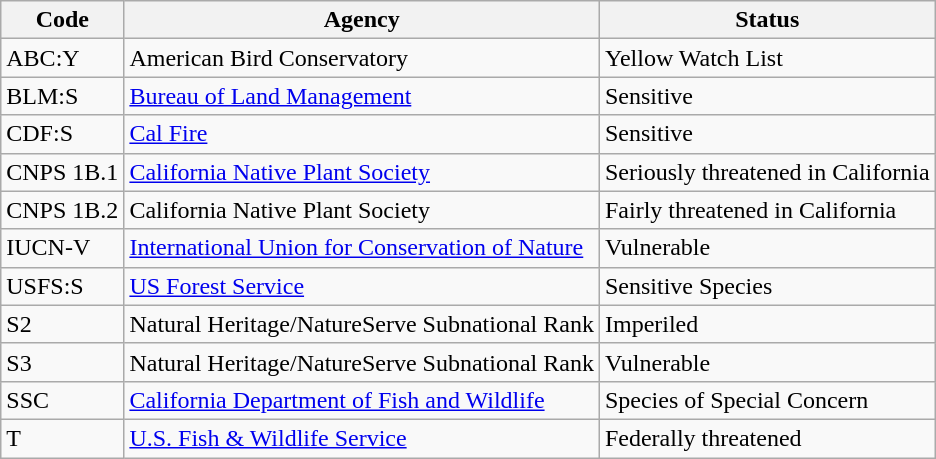<table class="wikitable">
<tr>
<th>Code</th>
<th>Agency</th>
<th>Status</th>
</tr>
<tr>
<td>ABC:Y</td>
<td>American Bird Conservatory</td>
<td>Yellow Watch List</td>
</tr>
<tr>
<td>BLM:S</td>
<td><a href='#'>Bureau of Land Management</a></td>
<td>Sensitive</td>
</tr>
<tr>
<td>CDF:S</td>
<td><a href='#'>Cal Fire</a></td>
<td>Sensitive</td>
</tr>
<tr>
<td>CNPS 1B.1</td>
<td><a href='#'>California Native Plant Society</a></td>
<td>Seriously threatened in California</td>
</tr>
<tr>
<td>CNPS 1B.2</td>
<td>California Native Plant Society</td>
<td>Fairly threatened in California</td>
</tr>
<tr>
<td>IUCN-V</td>
<td><a href='#'>International Union for Conservation of Nature</a></td>
<td>Vulnerable</td>
</tr>
<tr>
<td>USFS:S</td>
<td><a href='#'>US Forest Service</a></td>
<td>Sensitive Species</td>
</tr>
<tr>
<td>S2</td>
<td>Natural Heritage/NatureServe Subnational Rank</td>
<td>Imperiled</td>
</tr>
<tr>
<td>S3</td>
<td>Natural Heritage/NatureServe Subnational Rank</td>
<td>Vulnerable</td>
</tr>
<tr>
<td>SSC</td>
<td><a href='#'>California Department of Fish and Wildlife</a></td>
<td>Species of Special Concern</td>
</tr>
<tr>
<td>T</td>
<td><a href='#'>U.S. Fish & Wildlife Service</a></td>
<td>Federally threatened</td>
</tr>
</table>
